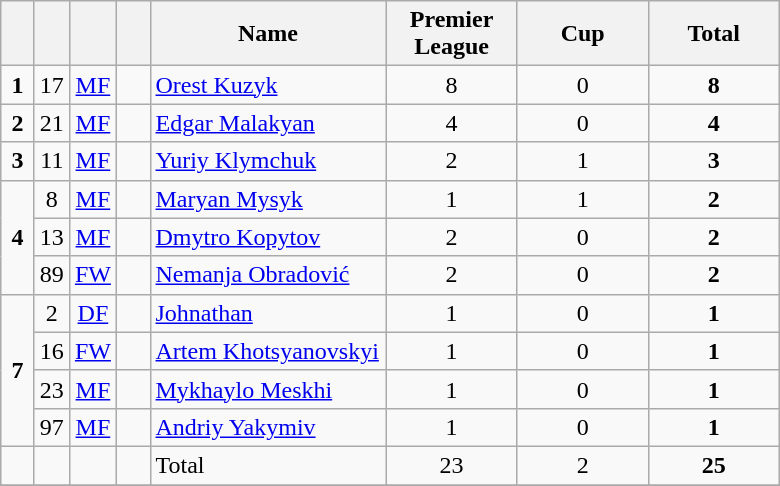<table class="wikitable" style="text-align:center">
<tr>
<th width=15></th>
<th width=15></th>
<th width=15></th>
<th width=15></th>
<th width=150>Name</th>
<th width=80><strong>Premier League</strong></th>
<th width=80><strong>Cup</strong></th>
<th width=80>Total</th>
</tr>
<tr>
<td><strong>1</strong></td>
<td>17</td>
<td><a href='#'>MF</a></td>
<td></td>
<td align=left><a href='#'>Orest Kuzyk</a></td>
<td>8</td>
<td>0</td>
<td><strong>8</strong></td>
</tr>
<tr>
<td><strong>2</strong></td>
<td>21</td>
<td><a href='#'>MF</a></td>
<td></td>
<td align=left><a href='#'>Edgar Malakyan</a></td>
<td>4</td>
<td>0</td>
<td><strong>4</strong></td>
</tr>
<tr>
<td><strong>3</strong></td>
<td>11</td>
<td><a href='#'>MF</a></td>
<td></td>
<td align=left><a href='#'>Yuriy Klymchuk</a></td>
<td>2</td>
<td>1</td>
<td><strong>3</strong></td>
</tr>
<tr>
<td rowspan="3"><strong>4</strong></td>
<td>8</td>
<td><a href='#'>MF</a></td>
<td></td>
<td align=left><a href='#'>Maryan Mysyk</a></td>
<td>1</td>
<td>1</td>
<td><strong>2</strong></td>
</tr>
<tr>
<td>13</td>
<td><a href='#'>MF</a></td>
<td></td>
<td align=left><a href='#'>Dmytro Kopytov</a></td>
<td>2</td>
<td>0</td>
<td><strong>2</strong></td>
</tr>
<tr>
<td>89</td>
<td><a href='#'>FW</a></td>
<td></td>
<td align=left><a href='#'>Nemanja Obradović</a></td>
<td>2</td>
<td>0</td>
<td><strong>2</strong></td>
</tr>
<tr>
<td rowspan="4"><strong>7</strong></td>
<td>2</td>
<td><a href='#'>DF</a></td>
<td></td>
<td align=left><a href='#'>Johnathan</a></td>
<td>1</td>
<td>0</td>
<td><strong>1</strong></td>
</tr>
<tr>
<td>16</td>
<td><a href='#'>FW</a></td>
<td></td>
<td align=left><a href='#'>Artem Khotsyanovskyi</a></td>
<td>1</td>
<td>0</td>
<td><strong>1</strong></td>
</tr>
<tr>
<td>23</td>
<td><a href='#'>MF</a></td>
<td></td>
<td align=left><a href='#'>Mykhaylo Meskhi</a></td>
<td>1</td>
<td>0</td>
<td><strong>1</strong></td>
</tr>
<tr>
<td>97</td>
<td><a href='#'>MF</a></td>
<td></td>
<td align=left><a href='#'>Andriy Yakymiv</a></td>
<td>1</td>
<td>0</td>
<td><strong>1</strong></td>
</tr>
<tr>
<td></td>
<td></td>
<td></td>
<td></td>
<td align=left>Total</td>
<td>23</td>
<td>2</td>
<td><strong>25</strong></td>
</tr>
<tr>
</tr>
</table>
